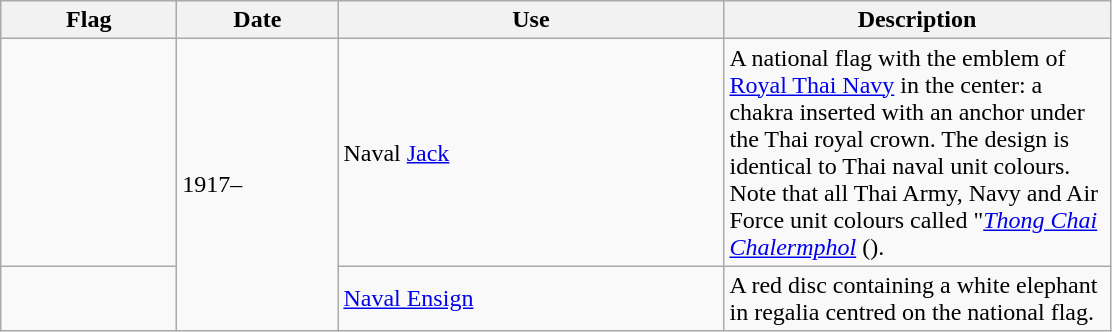<table class="wikitable">
<tr>
<th width="110">Flag</th>
<th width="100">Date</th>
<th width="250">Use</th>
<th width="250">Description</th>
</tr>
<tr>
<td></td>
<td rowspan="2">1917–</td>
<td>Naval <a href='#'>Jack</a></td>
<td>A national flag with the emblem of <a href='#'>Royal Thai Navy</a> in the center: a chakra inserted with an anchor under the Thai royal crown. The design is identical to Thai naval unit colours. Note that all Thai Army, Navy and Air Force unit colours called "<em><a href='#'>Thong Chai Chalermphol</a></em> ().</td>
</tr>
<tr>
<td></td>
<td><a href='#'>Naval Ensign</a></td>
<td>A red disc containing a white elephant in regalia centred on the national flag.</td>
</tr>
</table>
